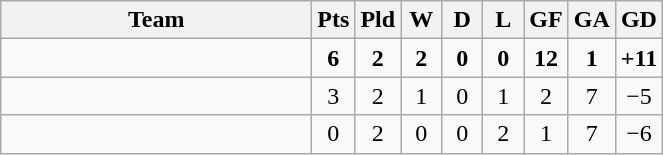<table class="wikitable" style="text-align: center;">
<tr>
<th width=200>Team</th>
<th width=20 abbr="Points">Pts</th>
<th width=20 abbr="Played">Pld</th>
<th width=20 abbr="Won">W</th>
<th width=20 abbr="Drawn">D</th>
<th width=20 abbr="Lost">L</th>
<th width=20 abbr="Goals for">GF</th>
<th width=20 abbr="Goals against">GA</th>
<th width=20 abbr="Goal difference">GD</th>
</tr>
<tr>
<td style="text-align:left;"><strong></strong></td>
<td><strong>6</strong></td>
<td><strong>2</strong></td>
<td><strong>2</strong></td>
<td><strong>0</strong></td>
<td><strong>0</strong></td>
<td><strong>12</strong></td>
<td><strong>1</strong></td>
<td><strong>+11</strong></td>
</tr>
<tr>
<td style="text-align:left;"></td>
<td>3</td>
<td>2</td>
<td>1</td>
<td>0</td>
<td>1</td>
<td>2</td>
<td>7</td>
<td>−5</td>
</tr>
<tr>
<td style="text-align:left;"></td>
<td>0</td>
<td>2</td>
<td>0</td>
<td>0</td>
<td>2</td>
<td>1</td>
<td>7</td>
<td>−6</td>
</tr>
</table>
